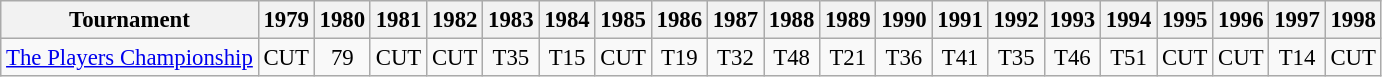<table class="wikitable" style="font-size:95%;text-align:center;">
<tr>
<th>Tournament</th>
<th>1979</th>
<th>1980</th>
<th>1981</th>
<th>1982</th>
<th>1983</th>
<th>1984</th>
<th>1985</th>
<th>1986</th>
<th>1987</th>
<th>1988</th>
<th>1989</th>
<th>1990</th>
<th>1991</th>
<th>1992</th>
<th>1993</th>
<th>1994</th>
<th>1995</th>
<th>1996</th>
<th>1997</th>
<th>1998</th>
</tr>
<tr>
<td align=left><a href='#'>The Players Championship</a></td>
<td>CUT</td>
<td>79</td>
<td>CUT</td>
<td>CUT</td>
<td>T35</td>
<td>T15</td>
<td>CUT</td>
<td>T19</td>
<td>T32</td>
<td>T48</td>
<td>T21</td>
<td>T36</td>
<td>T41</td>
<td>T35</td>
<td>T46</td>
<td>T51</td>
<td>CUT</td>
<td>CUT</td>
<td>T14</td>
<td>CUT</td>
</tr>
</table>
